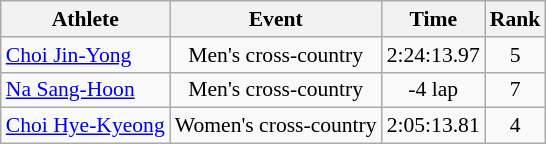<table class=wikitable style="font-size:90%; text-align:center;">
<tr>
<th>Athlete</th>
<th>Event</th>
<th>Time</th>
<th>Rank</th>
</tr>
<tr>
<td align=left><a href='#'>Choi Jin-Yong</a></td>
<td>Men's cross-country</td>
<td>2:24:13.97</td>
<td>5</td>
</tr>
<tr>
<td align=left><a href='#'>Na Sang-Hoon</a></td>
<td>Men's cross-country</td>
<td>-4 lap</td>
<td>7</td>
</tr>
<tr>
<td align=left><a href='#'>Choi Hye-Kyeong</a></td>
<td>Women's cross-country</td>
<td>2:05:13.81</td>
<td>4</td>
</tr>
</table>
